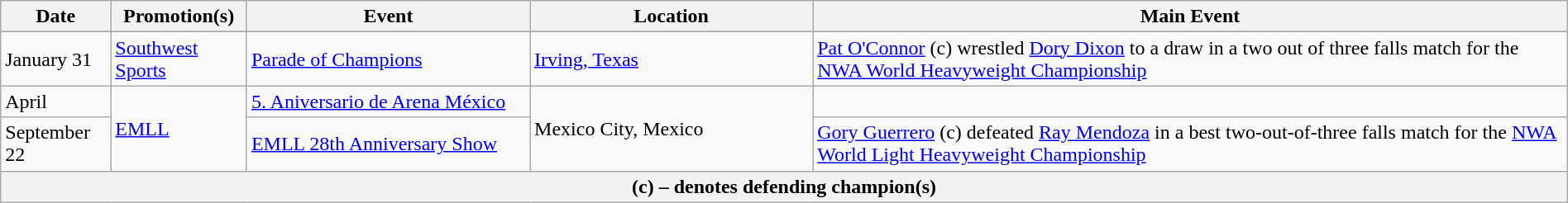<table class="wikitable" style="width:100%;">
<tr>
<th width=5%>Date</th>
<th width=5%>Promotion(s)</th>
<th style="width:15%;">Event</th>
<th style="width:15%;">Location</th>
<th style="width:40%;">Main Event</th>
</tr>
<tr style="width:20%;"| Notes>
</tr>
<tr>
<td>January 31</td>
<td><a href='#'>Southwest Sports</a></td>
<td><a href='#'>Parade of Champions</a></td>
<td><a href='#'>Irving, Texas</a></td>
<td><a href='#'>Pat O'Connor</a> (c) wrestled <a href='#'>Dory Dixon</a> to a draw in a two out of three falls match for the <a href='#'>NWA World Heavyweight Championship</a></td>
</tr>
<tr>
<td>April</td>
<td rowspan=2><a href='#'>EMLL</a></td>
<td><a href='#'>5. Aniversario de Arena México</a></td>
<td rowspan=2>Mexico City, Mexico</td>
<td> </td>
</tr>
<tr>
<td>September 22</td>
<td><a href='#'>EMLL 28th Anniversary Show</a></td>
<td><a href='#'>Gory Guerrero</a> (c) defeated <a href='#'>Ray Mendoza</a> in a best two-out-of-three falls match for the <a href='#'>NWA World Light Heavyweight Championship</a></td>
</tr>
<tr>
<th colspan="5">(c) – denotes defending champion(s)</th>
</tr>
</table>
